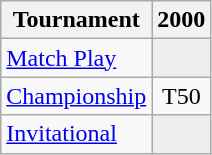<table class="wikitable" style="text-align:center;">
<tr>
<th>Tournament</th>
<th>2000</th>
</tr>
<tr>
<td align="left"><a href='#'>Match Play</a></td>
<td style="background:#eeeeee;"></td>
</tr>
<tr>
<td align="left"><a href='#'>Championship</a></td>
<td>T50</td>
</tr>
<tr>
<td align="left"><a href='#'>Invitational</a></td>
<td style="background:#eeeeee;"></td>
</tr>
</table>
